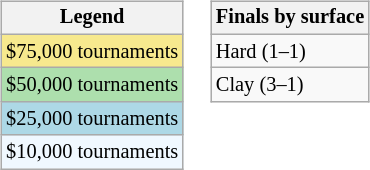<table>
<tr valign=top>
<td><br><table class=wikitable style="font-size:85%">
<tr>
<th>Legend</th>
</tr>
<tr style="background:#f7e98e;">
<td>$75,000 tournaments</td>
</tr>
<tr style="background:#addfad;">
<td>$50,000 tournaments</td>
</tr>
<tr style="background:lightblue;">
<td>$25,000 tournaments</td>
</tr>
<tr style="background:#f0f8ff;">
<td>$10,000 tournaments</td>
</tr>
</table>
</td>
<td><br><table class=wikitable style="font-size:85%">
<tr>
<th>Finals by surface</th>
</tr>
<tr>
<td>Hard (1–1)</td>
</tr>
<tr>
<td>Clay (3–1)</td>
</tr>
</table>
</td>
</tr>
</table>
